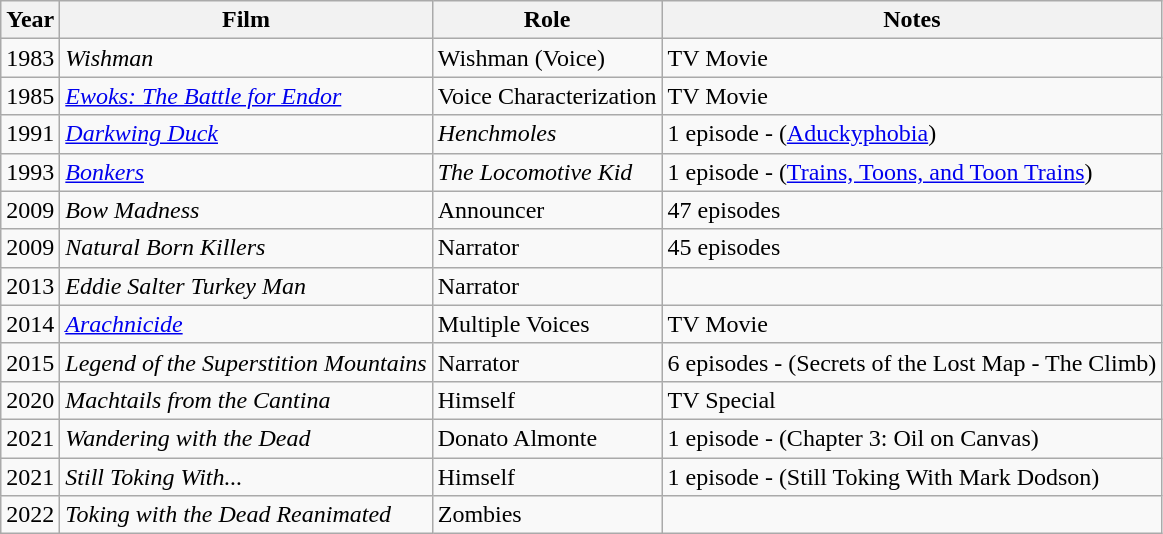<table class="wikitable sortable">
<tr>
<th>Year</th>
<th>Film</th>
<th>Role</th>
<th>Notes</th>
</tr>
<tr>
<td>1983</td>
<td><em>Wishman</em></td>
<td>Wishman (Voice)</td>
<td>TV Movie</td>
</tr>
<tr>
<td>1985</td>
<td><em><a href='#'>Ewoks: The Battle for Endor</a></em></td>
<td>Voice Characterization</td>
<td>TV Movie</td>
</tr>
<tr>
<td>1991</td>
<td><em><a href='#'>Darkwing Duck</a></em></td>
<td><em>Henchmoles</em></td>
<td>1 episode - (<a href='#'>Aduckyphobia</a>)</td>
</tr>
<tr>
<td>1993</td>
<td><em><a href='#'>Bonkers</a></em></td>
<td><em>The Locomotive Kid</em></td>
<td>1 episode - (<a href='#'>Trains, Toons, and Toon Trains</a>)</td>
</tr>
<tr>
<td>2009</td>
<td><em>Bow Madness</em></td>
<td>Announcer</td>
<td>47 episodes</td>
</tr>
<tr>
<td>2009</td>
<td><em>Natural Born Killers</em></td>
<td>Narrator</td>
<td>45 episodes</td>
</tr>
<tr>
<td>2013</td>
<td><em>Eddie Salter Turkey Man</em></td>
<td>Narrator</td>
<td></td>
</tr>
<tr>
<td>2014</td>
<td><em><a href='#'>Arachnicide</a></em></td>
<td>Multiple Voices</td>
<td>TV Movie</td>
</tr>
<tr>
<td>2015</td>
<td><em>Legend of the Superstition Mountains</em></td>
<td>Narrator</td>
<td>6 episodes - (Secrets of the Lost Map - The Climb)</td>
</tr>
<tr>
<td>2020</td>
<td><em>Machtails from the Cantina</em></td>
<td>Himself</td>
<td>TV Special</td>
</tr>
<tr>
<td>2021</td>
<td><em>Wandering with the Dead</em></td>
<td>Donato Almonte</td>
<td>1 episode - (Chapter 3: Oil on Canvas)</td>
</tr>
<tr>
<td>2021</td>
<td><em>Still Toking With...</em></td>
<td>Himself</td>
<td>1 episode - (Still Toking With Mark Dodson)</td>
</tr>
<tr>
<td>2022</td>
<td><em>Toking with the Dead Reanimated</em></td>
<td>Zombies</td>
<td></td>
</tr>
</table>
